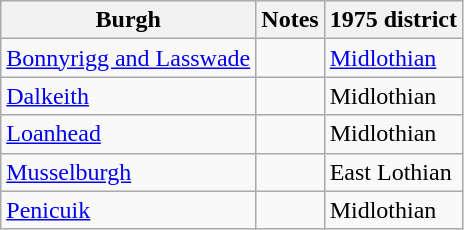<table class="wikitable">
<tr>
<th>Burgh</th>
<th>Notes</th>
<th>1975 district</th>
</tr>
<tr>
<td><a href='#'>Bonnyrigg and Lasswade</a></td>
<td></td>
<td><a href='#'>Midlothian</a></td>
</tr>
<tr>
<td><a href='#'>Dalkeith</a></td>
<td></td>
<td>Midlothian</td>
</tr>
<tr>
<td><a href='#'>Loanhead</a></td>
<td></td>
<td>Midlothian</td>
</tr>
<tr>
<td><a href='#'>Musselburgh</a></td>
<td></td>
<td>East Lothian</td>
</tr>
<tr>
<td><a href='#'>Penicuik</a></td>
<td></td>
<td>Midlothian</td>
</tr>
</table>
